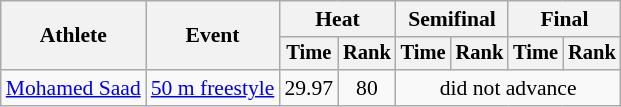<table class=wikitable style="font-size:90%">
<tr>
<th rowspan="2">Athlete</th>
<th rowspan="2">Event</th>
<th colspan="2">Heat</th>
<th colspan="2">Semifinal</th>
<th colspan="2">Final</th>
</tr>
<tr style="font-size:95%">
<th>Time</th>
<th>Rank</th>
<th>Time</th>
<th>Rank</th>
<th>Time</th>
<th>Rank</th>
</tr>
<tr align=center>
<td align=left><a href='#'>Mohamed Saad</a></td>
<td align=left><a href='#'>50 m freestyle</a></td>
<td>29.97</td>
<td>80</td>
<td colspan=4>did not advance</td>
</tr>
</table>
